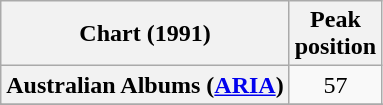<table class="wikitable sortable plainrowheaders" style="text-align:center">
<tr>
<th scope="col">Chart (1991)</th>
<th scope="col">Peak<br>position</th>
</tr>
<tr>
<th scope="row">Australian Albums (<a href='#'>ARIA</a>)</th>
<td>57</td>
</tr>
<tr>
</tr>
<tr>
</tr>
</table>
